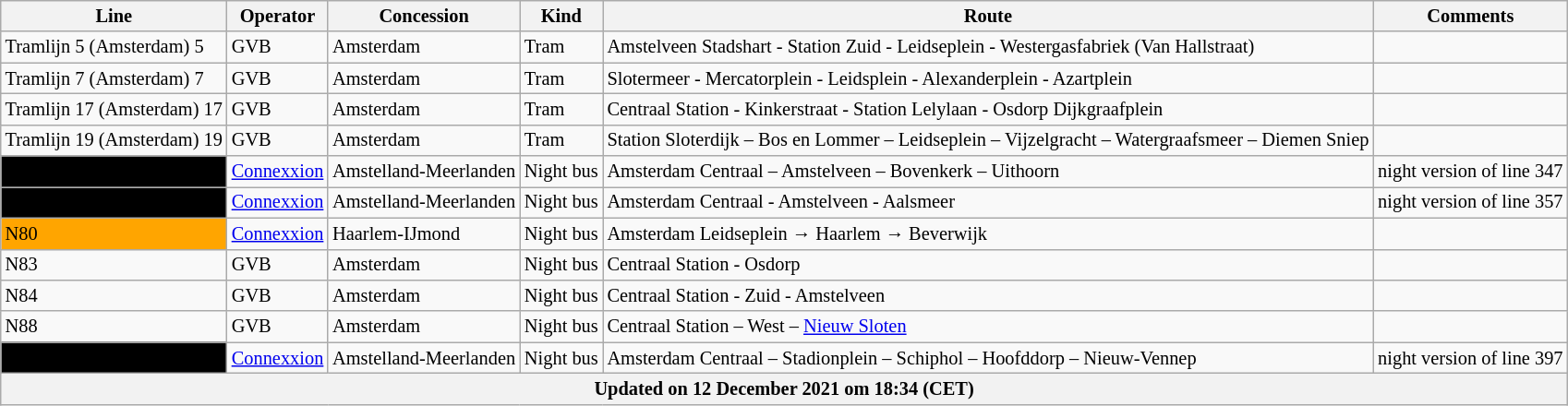<table class="wikitable vatop" style="font-size:85%;">
<tr>
<th>Line</th>
<th>Operator</th>
<th>Concession</th>
<th>Kind</th>
<th>Route</th>
<th>Comments</th>
</tr>
<tr>
<td>Tramlijn 5 (Amsterdam) 5 </td>
<td>GVB</td>
<td>Amsterdam</td>
<td>Tram</td>
<td>Amstelveen Stadshart - Station Zuid - Leidseplein - Westergasfabriek (Van Hallstraat)</td>
<td></td>
</tr>
<tr>
<td>Tramlijn 7 (Amsterdam) 7 </td>
<td>GVB</td>
<td>Amsterdam</td>
<td>Tram</td>
<td>Slotermeer - Mercatorplein - Leidsplein - Alexanderplein - Azartplein</td>
<td></td>
</tr>
<tr>
<td>Tramlijn 17 (Amsterdam) 17 </td>
<td>GVB</td>
<td>Amsterdam</td>
<td>Tram</td>
<td>Centraal Station - Kinkerstraat - Station Lelylaan - Osdorp Dijkgraafplein</td>
<td></td>
</tr>
<tr>
<td>Tramlijn 19 (Amsterdam) 19 </td>
<td>GVB</td>
<td>Amsterdam</td>
<td>Tram</td>
<td>Station Sloterdijk – Bos en Lommer – Leidseplein – Vijzelgracht – Watergraafsmeer – Diemen Sniep</td>
<td></td>
</tr>
<tr>
<td bgcolor="black"><span>N47</span></td>
<td><a href='#'>Connexxion</a></td>
<td>Amstelland-Meerlanden</td>
<td>Night bus</td>
<td>Amsterdam Centraal – Amstelveen – Bovenkerk – Uithoorn</td>
<td>night version of line 347</td>
</tr>
<tr>
<td bgcolor="black"><span>N57</span></td>
<td><a href='#'>Connexxion</a></td>
<td>Amstelland-Meerlanden</td>
<td>Night bus</td>
<td>Amsterdam Centraal - Amstelveen - Aalsmeer</td>
<td>night version of line 357</td>
</tr>
<tr>
<td bgcolor="orange">N80</td>
<td><a href='#'>Connexxion</a></td>
<td>Haarlem-IJmond</td>
<td>Night bus</td>
<td>Amsterdam Leidseplein → Haarlem → Beverwijk</td>
<td></td>
</tr>
<tr>
<td>N83</td>
<td>GVB</td>
<td>Amsterdam</td>
<td>Night bus</td>
<td>Centraal Station - Osdorp</td>
<td></td>
</tr>
<tr>
<td>N84</td>
<td>GVB</td>
<td>Amsterdam</td>
<td>Night bus</td>
<td>Centraal Station - Zuid - Amstelveen</td>
<td></td>
</tr>
<tr>
<td>N88</td>
<td>GVB</td>
<td>Amsterdam</td>
<td>Night bus</td>
<td>Centraal Station – West – <a href='#'>Nieuw Sloten</a></td>
<td></td>
</tr>
<tr>
<td bgcolor=black><span>N97</span></td>
<td><a href='#'>Connexxion</a></td>
<td>Amstelland-Meerlanden</td>
<td>Night bus</td>
<td>Amsterdam Centraal – Stadionplein – Schiphol – Hoofddorp – Nieuw-Vennep</td>
<td>night version of line 397</td>
</tr>
<tr>
<th colspan="6">Updated on 12 December 2021 om 18:34 (CET)</th>
</tr>
</table>
